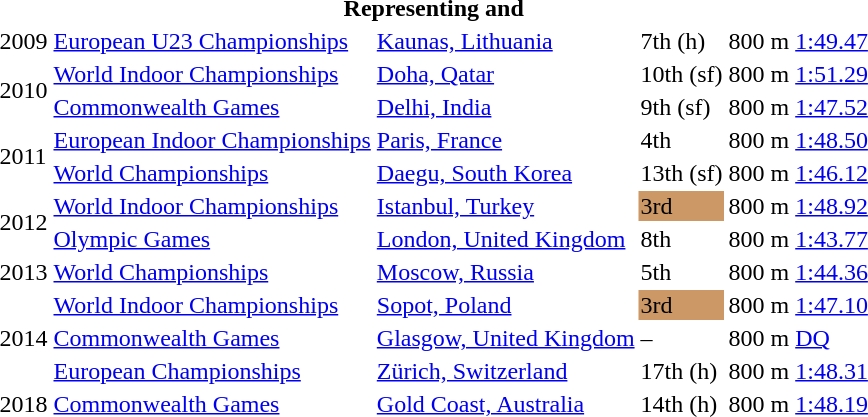<table>
<tr>
<th colspan="6">Representing  and </th>
</tr>
<tr>
<td>2009</td>
<td><a href='#'>European U23 Championships</a></td>
<td><a href='#'>Kaunas, Lithuania</a></td>
<td>7th (h)</td>
<td>800 m</td>
<td><a href='#'>1:49.47</a></td>
</tr>
<tr>
<td rowspan=2>2010</td>
<td><a href='#'>World Indoor Championships</a></td>
<td><a href='#'>Doha, Qatar</a></td>
<td>10th (sf)</td>
<td>800 m</td>
<td><a href='#'>1:51.29</a></td>
</tr>
<tr>
<td><a href='#'>Commonwealth Games</a></td>
<td><a href='#'>Delhi, India</a></td>
<td>9th (sf)</td>
<td>800 m</td>
<td><a href='#'>1:47.52</a></td>
</tr>
<tr>
<td rowspan=2>2011</td>
<td><a href='#'>European Indoor Championships</a></td>
<td><a href='#'>Paris, France</a></td>
<td>4th</td>
<td>800 m</td>
<td><a href='#'>1:48.50</a></td>
</tr>
<tr>
<td><a href='#'>World Championships</a></td>
<td><a href='#'>Daegu, South Korea</a></td>
<td>13th (sf)</td>
<td>800 m</td>
<td><a href='#'>1:46.12</a></td>
</tr>
<tr>
<td rowspan=2>2012</td>
<td><a href='#'>World Indoor Championships</a></td>
<td><a href='#'>Istanbul, Turkey</a></td>
<td bgcolor="cc9966">3rd</td>
<td>800 m</td>
<td><a href='#'>1:48.92</a></td>
</tr>
<tr>
<td><a href='#'>Olympic Games</a></td>
<td><a href='#'>London, United Kingdom</a></td>
<td>8th</td>
<td>800 m</td>
<td><a href='#'>1:43.77</a></td>
</tr>
<tr>
<td>2013</td>
<td><a href='#'>World Championships</a></td>
<td><a href='#'>Moscow, Russia</a></td>
<td>5th</td>
<td>800 m</td>
<td><a href='#'>1:44.36</a></td>
</tr>
<tr>
<td rowspan=3>2014</td>
<td><a href='#'>World Indoor Championships</a></td>
<td><a href='#'>Sopot, Poland</a></td>
<td bgcolor="cc9966">3rd</td>
<td>800 m</td>
<td><a href='#'>1:47.10</a></td>
</tr>
<tr>
<td><a href='#'>Commonwealth Games</a></td>
<td><a href='#'>Glasgow, United Kingdom</a></td>
<td>–</td>
<td>800 m</td>
<td><a href='#'>DQ</a></td>
</tr>
<tr>
<td><a href='#'>European Championships</a></td>
<td><a href='#'>Zürich, Switzerland</a></td>
<td>17th (h)</td>
<td>800 m</td>
<td><a href='#'>1:48.31</a></td>
</tr>
<tr>
<td>2018</td>
<td><a href='#'>Commonwealth Games</a></td>
<td><a href='#'>Gold Coast, Australia</a></td>
<td>14th (h)</td>
<td>800 m</td>
<td><a href='#'>1:48.19</a></td>
</tr>
</table>
